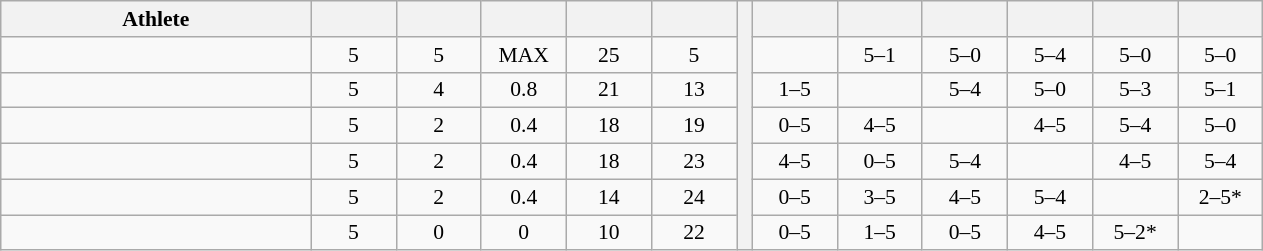<table class="wikitable" style="text-align:center; font-size:90%;">
<tr>
<th width=200>Athlete</th>
<th width=50></th>
<th width=50></th>
<th width=50></th>
<th width=50></th>
<th width=50></th>
<th rowspan=7> </th>
<th width=50></th>
<th width=50></th>
<th width=50></th>
<th width=50></th>
<th width=50></th>
<th width=50></th>
</tr>
<tr>
<td align=left></td>
<td>5</td>
<td>5</td>
<td>MAX</td>
<td>25</td>
<td>5</td>
<td></td>
<td>5–1</td>
<td>5–0</td>
<td>5–4</td>
<td>5–0</td>
<td>5–0</td>
</tr>
<tr>
<td align=left></td>
<td>5</td>
<td>4</td>
<td>0.8</td>
<td>21</td>
<td>13</td>
<td>1–5</td>
<td></td>
<td>5–4</td>
<td>5–0</td>
<td>5–3</td>
<td>5–1</td>
</tr>
<tr>
<td align=left></td>
<td>5</td>
<td>2</td>
<td>0.4</td>
<td>18</td>
<td>19</td>
<td>0–5</td>
<td>4–5</td>
<td></td>
<td>4–5</td>
<td>5–4</td>
<td>5–0</td>
</tr>
<tr>
<td align=left></td>
<td>5</td>
<td>2</td>
<td>0.4</td>
<td>18</td>
<td>23</td>
<td>4–5</td>
<td>0–5</td>
<td>5–4</td>
<td></td>
<td>4–5</td>
<td>5–4</td>
</tr>
<tr>
<td align=left></td>
<td>5</td>
<td>2</td>
<td>0.4</td>
<td>14</td>
<td>24</td>
<td>0–5</td>
<td>3–5</td>
<td>4–5</td>
<td>5–4</td>
<td></td>
<td>2–5*</td>
</tr>
<tr>
<td align=left></td>
<td>5</td>
<td>0</td>
<td>0</td>
<td>10</td>
<td>22</td>
<td>0–5</td>
<td>1–5</td>
<td>0–5</td>
<td>4–5</td>
<td>5–2*</td>
<td></td>
</tr>
</table>
